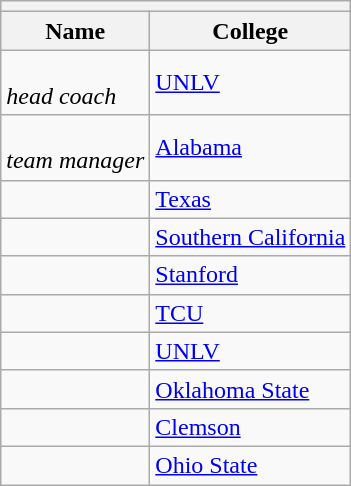<table class="wikitable sortable">
<tr>
<th colspan=2></th>
</tr>
<tr>
<th>Name</th>
<th>College</th>
</tr>
<tr>
<td><br><em>head coach</em></td>
<td><a href='#'>UNLV</a></td>
</tr>
<tr>
<td><br><em>team manager</em></td>
<td><a href='#'>Alabama</a></td>
</tr>
<tr>
<td></td>
<td><a href='#'>Texas</a></td>
</tr>
<tr>
<td></td>
<td><a href='#'>Southern California</a></td>
</tr>
<tr>
<td></td>
<td><a href='#'>Stanford</a></td>
</tr>
<tr>
<td></td>
<td><a href='#'>TCU</a></td>
</tr>
<tr>
<td></td>
<td><a href='#'>UNLV</a></td>
</tr>
<tr>
<td></td>
<td><a href='#'>Oklahoma State</a></td>
</tr>
<tr>
<td></td>
<td><a href='#'>Clemson</a></td>
</tr>
<tr>
<td></td>
<td><a href='#'>Ohio State</a></td>
</tr>
</table>
